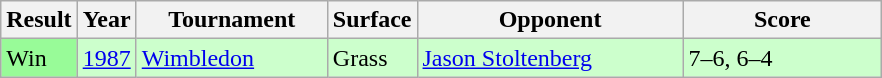<table class="sortable wikitable">
<tr>
<th style="width:40px;">Result</th>
<th style="width:30px;">Year</th>
<th style="width:120px;">Tournament</th>
<th style="width:50px;">Surface</th>
<th style="width:170px;">Opponent</th>
<th style="width:125px;" class="unsortable">Score</th>
</tr>
<tr style="background:#ccffcc;">
<td style="background:#98fb98;">Win</td>
<td><a href='#'>1987</a></td>
<td><a href='#'>Wimbledon</a></td>
<td>Grass</td>
<td> <a href='#'>Jason Stoltenberg</a></td>
<td>7–6, 6–4</td>
</tr>
</table>
